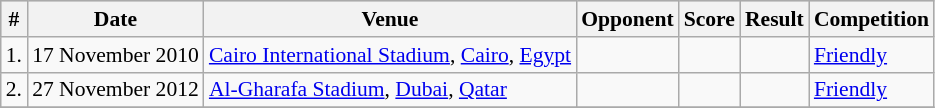<table class="wikitable" style="font-size:90%; text-align: left;">
<tr bgcolor="#CCCCCC" align="center">
<th>#</th>
<th>Date</th>
<th>Venue</th>
<th>Opponent</th>
<th>Score</th>
<th>Result</th>
<th>Competition</th>
</tr>
<tr>
<td>1.</td>
<td>17 November 2010</td>
<td><a href='#'>Cairo International Stadium</a>, <a href='#'>Cairo</a>, <a href='#'>Egypt</a></td>
<td></td>
<td></td>
<td></td>
<td><a href='#'>Friendly</a></td>
</tr>
<tr>
<td>2.</td>
<td>27 November 2012</td>
<td><a href='#'>Al-Gharafa Stadium</a>, <a href='#'>Dubai</a>, <a href='#'>Qatar</a></td>
<td></td>
<td></td>
<td></td>
<td><a href='#'>Friendly</a></td>
</tr>
<tr>
</tr>
</table>
